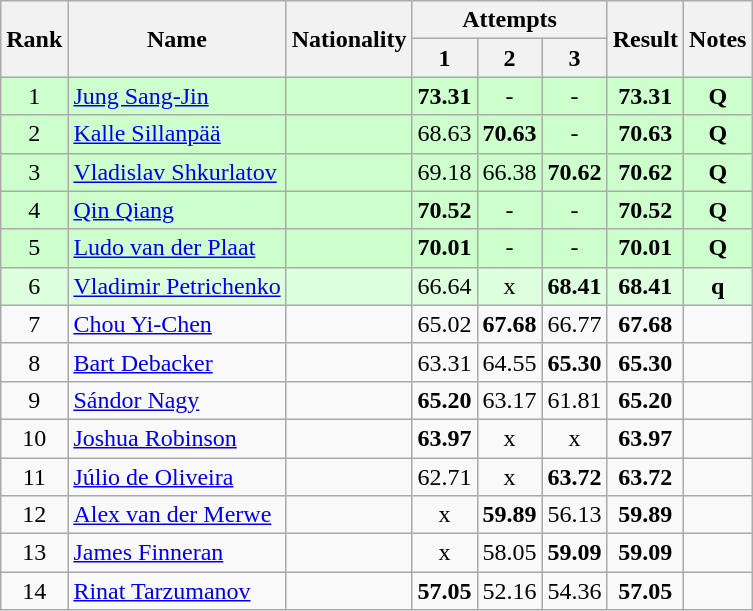<table class="wikitable sortable" style="text-align:center">
<tr>
<th rowspan=2>Rank</th>
<th rowspan=2>Name</th>
<th rowspan=2>Nationality</th>
<th colspan=3>Attempts</th>
<th rowspan=2>Result</th>
<th rowspan=2>Notes</th>
</tr>
<tr>
<th>1</th>
<th>2</th>
<th>3</th>
</tr>
<tr bgcolor=ccffcc>
<td>1</td>
<td align=left><a href='#'>Jung Sang-Jin</a></td>
<td align=left></td>
<td><strong>73.31</strong></td>
<td>-</td>
<td>-</td>
<td><strong>73.31</strong></td>
<td><strong>Q</strong></td>
</tr>
<tr bgcolor=ccffcc>
<td>2</td>
<td align=left><a href='#'>Kalle Sillanpää</a></td>
<td align=left></td>
<td>68.63</td>
<td><strong>70.63</strong></td>
<td>-</td>
<td><strong>70.63</strong></td>
<td><strong>Q</strong></td>
</tr>
<tr bgcolor=ccffcc>
<td>3</td>
<td align=left><a href='#'>Vladislav Shkurlatov</a></td>
<td align=left></td>
<td>69.18</td>
<td>66.38</td>
<td><strong>70.62</strong></td>
<td><strong>70.62</strong></td>
<td><strong>Q</strong></td>
</tr>
<tr bgcolor=ccffcc>
<td>4</td>
<td align=left><a href='#'>Qin Qiang</a></td>
<td align=left></td>
<td><strong>70.52</strong></td>
<td>-</td>
<td>-</td>
<td><strong>70.52</strong></td>
<td><strong>Q</strong></td>
</tr>
<tr bgcolor=ccffcc>
<td>5</td>
<td align=left><a href='#'>Ludo van der Plaat</a></td>
<td align=left></td>
<td><strong>70.01</strong></td>
<td>-</td>
<td>-</td>
<td><strong>70.01</strong></td>
<td><strong>Q</strong></td>
</tr>
<tr bgcolor=ddffdd>
<td>6</td>
<td align=left><a href='#'>Vladimir Petrichenko</a></td>
<td align=left></td>
<td>66.64</td>
<td>x</td>
<td><strong>68.41</strong></td>
<td><strong>68.41</strong></td>
<td><strong>q</strong></td>
</tr>
<tr>
<td>7</td>
<td align=left><a href='#'>Chou Yi-Chen</a></td>
<td align=left></td>
<td>65.02</td>
<td><strong>67.68</strong></td>
<td>66.77</td>
<td><strong>67.68</strong></td>
<td></td>
</tr>
<tr>
<td>8</td>
<td align=left><a href='#'>Bart Debacker</a></td>
<td align=left></td>
<td>63.31</td>
<td>64.55</td>
<td><strong>65.30</strong></td>
<td><strong>65.30</strong></td>
<td></td>
</tr>
<tr>
<td>9</td>
<td align=left><a href='#'>Sándor Nagy</a></td>
<td align=left></td>
<td><strong>65.20</strong></td>
<td>63.17</td>
<td>61.81</td>
<td><strong>65.20</strong></td>
<td></td>
</tr>
<tr>
<td>10</td>
<td align=left><a href='#'>Joshua Robinson</a></td>
<td align=left></td>
<td><strong>63.97</strong></td>
<td>x</td>
<td>x</td>
<td><strong>63.97</strong></td>
<td></td>
</tr>
<tr>
<td>11</td>
<td align=left><a href='#'>Júlio de Oliveira</a></td>
<td align=left></td>
<td>62.71</td>
<td>x</td>
<td><strong>63.72</strong></td>
<td><strong>63.72</strong></td>
<td></td>
</tr>
<tr>
<td>12</td>
<td align=left><a href='#'>Alex van der Merwe</a></td>
<td align=left></td>
<td>x</td>
<td><strong>59.89</strong></td>
<td>56.13</td>
<td><strong>59.89</strong></td>
<td></td>
</tr>
<tr>
<td>13</td>
<td align=left><a href='#'>James Finneran</a></td>
<td align=left></td>
<td>x</td>
<td>58.05</td>
<td><strong>59.09</strong></td>
<td><strong>59.09</strong></td>
<td></td>
</tr>
<tr>
<td>14</td>
<td align=left><a href='#'>Rinat Tarzumanov</a></td>
<td align=left></td>
<td><strong>57.05</strong></td>
<td>52.16</td>
<td>54.36</td>
<td><strong>57.05</strong></td>
<td></td>
</tr>
</table>
